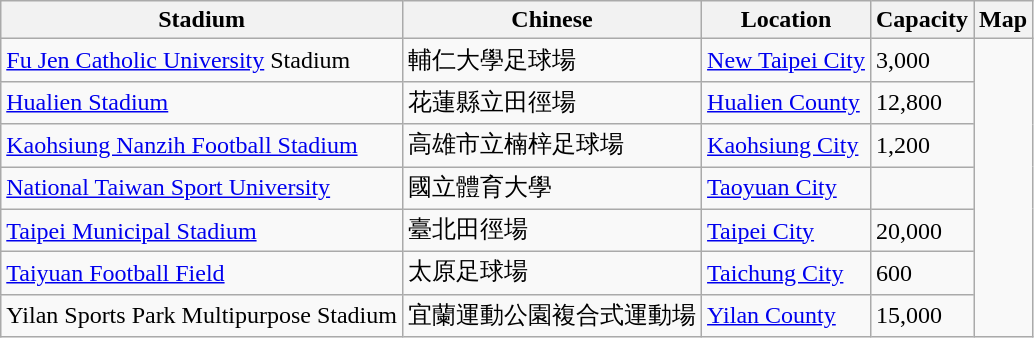<table class="wikitable sortable">
<tr>
<th>Stadium</th>
<th>Chinese</th>
<th>Location</th>
<th>Capacity</th>
<th>Map</th>
</tr>
<tr>
<td><a href='#'>Fu Jen Catholic University</a> Stadium</td>
<td>輔仁大學足球場</td>
<td><a href='#'>New Taipei City</a></td>
<td>3,000</td>
<td rowspan=11></td>
</tr>
<tr>
<td><a href='#'>Hualien Stadium</a></td>
<td>花蓮縣立田徑場</td>
<td><a href='#'>Hualien County</a></td>
<td>12,800</td>
</tr>
<tr>
<td><a href='#'>Kaohsiung Nanzih Football Stadium</a></td>
<td>高雄市立楠梓足球場</td>
<td><a href='#'>Kaohsiung City</a></td>
<td>1,200</td>
</tr>
<tr>
<td><a href='#'>National Taiwan Sport University</a></td>
<td>國立體育大學</td>
<td><a href='#'>Taoyuan City</a></td>
<td></td>
</tr>
<tr>
<td><a href='#'>Taipei Municipal Stadium</a></td>
<td>臺北田徑場</td>
<td><a href='#'>Taipei City</a></td>
<td>20,000</td>
</tr>
<tr>
<td><a href='#'>Taiyuan Football Field</a></td>
<td>太原足球場</td>
<td><a href='#'>Taichung City</a></td>
<td>600</td>
</tr>
<tr>
<td>Yilan Sports Park Multipurpose Stadium</td>
<td>宜蘭運動公園複合式運動場</td>
<td><a href='#'>Yilan County</a></td>
<td>15,000</td>
</tr>
</table>
